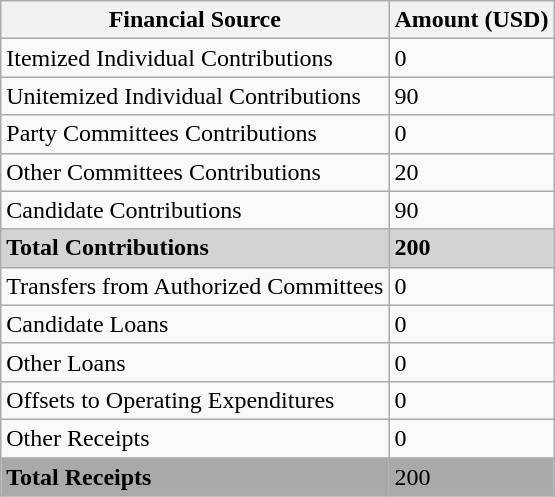<table class="wikitable sortable">
<tr>
<th scope="col">Financial Source</th>
<th scope="col" data-sort-type="number">Amount (USD)</th>
</tr>
<tr>
<td>Itemized Individual Contributions</td>
<td>0</td>
</tr>
<tr>
<td>Unitemized Individual Contributions</td>
<td>90</td>
</tr>
<tr>
<td>Party Committees Contributions</td>
<td>0</td>
</tr>
<tr>
<td>Other Committees Contributions</td>
<td>20</td>
</tr>
<tr>
<td>Candidate Contributions</td>
<td>90</td>
</tr>
<tr>
<td style=background:#D3D3D3><strong>Total Contributions</strong></td>
<td style=background:#D3D3D3><strong>200</strong></td>
</tr>
<tr>
<td>Transfers from Authorized Committees</td>
<td>0</td>
</tr>
<tr>
<td>Candidate Loans</td>
<td>0</td>
</tr>
<tr>
<td>Other Loans</td>
<td>0</td>
</tr>
<tr>
<td>Offsets to Operating Expenditures</td>
<td>0</td>
</tr>
<tr>
<td>Other Receipts</td>
<td>0</td>
</tr>
<tr>
<td style=background:#A9A9A9><strong>Total Receipts</strong></td>
<td style=background:#A9A9A9>200</td>
</tr>
<tr>
</tr>
</table>
